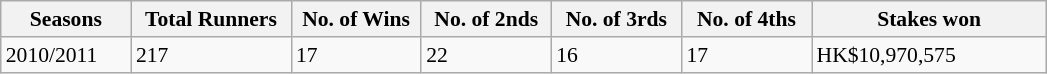<table class="wikitable sortable" style="font-size:90%;">
<tr>
<th width="80px">Seasons</th>
<th width="100px">Total Runners</th>
<th width="80px">No. of Wins</th>
<th width="80px">No. of 2nds</th>
<th width="80px">No. of 3rds</th>
<th width="80px">No. of 4ths</th>
<th width="150px">Stakes won</th>
</tr>
<tr>
<td>2010/2011</td>
<td>217</td>
<td>17</td>
<td>22</td>
<td>16</td>
<td>17</td>
<td>HK$10,970,575</td>
</tr>
</table>
